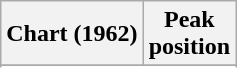<table class="wikitable sortable plainrowheaders" style="text-align:center">
<tr>
<th scope="col">Chart (1962)</th>
<th scope="col">Peak<br> position</th>
</tr>
<tr>
</tr>
<tr>
</tr>
</table>
